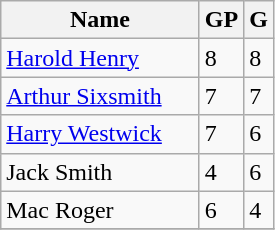<table class="wikitable">
<tr>
<th width=125>Name</th>
<th>GP</th>
<th>G</th>
</tr>
<tr>
<td><a href='#'>Harold Henry</a></td>
<td>8</td>
<td>8</td>
</tr>
<tr>
<td><a href='#'>Arthur Sixsmith</a></td>
<td>7</td>
<td>7</td>
</tr>
<tr>
<td><a href='#'>Harry Westwick</a></td>
<td>7</td>
<td>6</td>
</tr>
<tr>
<td>Jack Smith</td>
<td>4</td>
<td>6</td>
</tr>
<tr>
<td>Mac Roger</td>
<td>6</td>
<td>4</td>
</tr>
<tr>
</tr>
</table>
